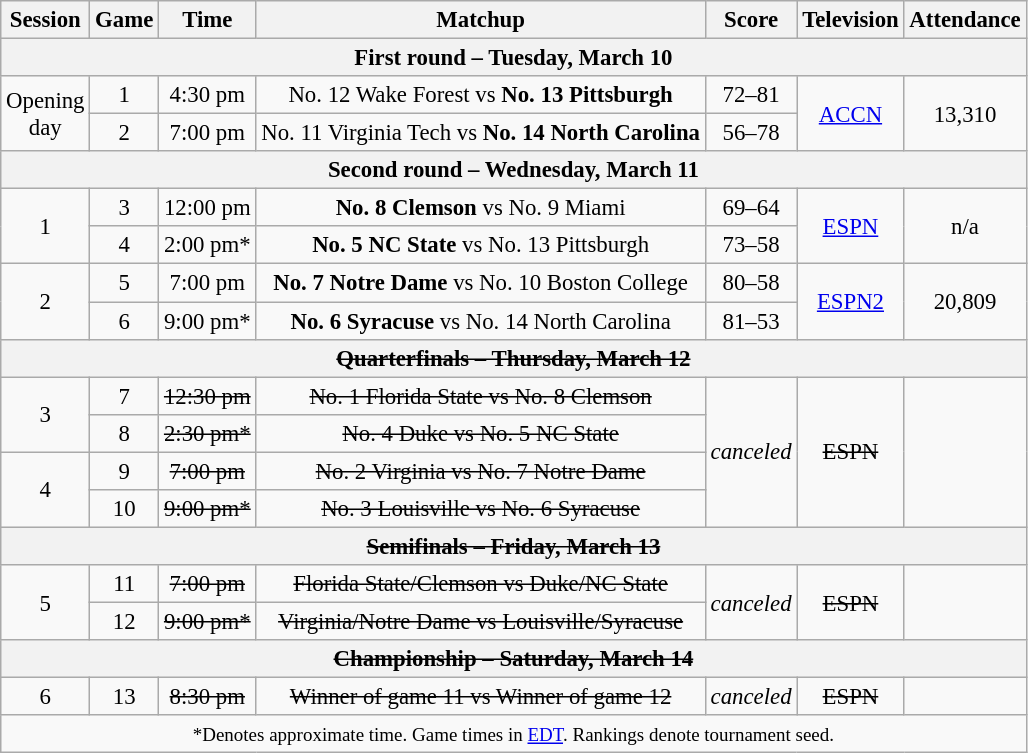<table class="wikitable" style="font-size: 95%;text-align:center">
<tr>
<th>Session</th>
<th>Game</th>
<th>Time</th>
<th>Matchup</th>
<th>Score</th>
<th>Television</th>
<th>Attendance</th>
</tr>
<tr>
<th colspan=7>First round – Tuesday, March 10</th>
</tr>
<tr>
<td rowspan=2>Opening<br>day</td>
<td>1</td>
<td>4:30 pm</td>
<td>No. 12 Wake Forest vs <strong>No. 13 Pittsburgh</strong></td>
<td>72–81</td>
<td rowspan=2><a href='#'>ACCN</a></td>
<td rowspan=2>13,310</td>
</tr>
<tr>
<td>2</td>
<td>7:00 pm</td>
<td>No. 11 Virginia Tech vs <strong>No. 14 North Carolina</strong></td>
<td>56–78</td>
</tr>
<tr>
<th colspan=7>Second round – Wednesday, March 11</th>
</tr>
<tr>
<td rowspan=2>1</td>
<td>3</td>
<td>12:00 pm</td>
<td><strong>No. 8 Clemson</strong> vs No. 9 Miami</td>
<td>69–64</td>
<td rowspan=2><a href='#'>ESPN</a></td>
<td rowspan=2>n/a</td>
</tr>
<tr>
<td>4</td>
<td>2:00 pm*</td>
<td><strong>No. 5 NC State</strong> vs No. 13 Pittsburgh</td>
<td>73–58</td>
</tr>
<tr>
<td rowspan=2>2</td>
<td>5</td>
<td>7:00 pm</td>
<td><strong>No. 7 Notre Dame</strong> vs No. 10 Boston College</td>
<td>80–58</td>
<td rowspan=2><a href='#'>ESPN2</a></td>
<td rowspan=2>20,809</td>
</tr>
<tr>
<td>6</td>
<td>9:00 pm*</td>
<td><strong>No. 6 Syracuse</strong> vs No. 14 North Carolina</td>
<td>81–53</td>
</tr>
<tr>
<th colspan=7><s>Quarterfinals – Thursday, March 12</s></th>
</tr>
<tr>
<td rowspan=2>3</td>
<td>7</td>
<td><s>12:30 pm</s></td>
<td><s>No. 1 Florida State vs No. 8 Clemson</s></td>
<td rowspan=4><em>canceled</em></td>
<td rowspan=4><s>ESPN</s></td>
<td rowspan=4></td>
</tr>
<tr>
<td>8</td>
<td><s>2:30 pm*</s></td>
<td><s>No. 4 Duke vs No. 5 NC State</s></td>
</tr>
<tr>
<td rowspan=2>4</td>
<td>9</td>
<td><s>7:00 pm</s></td>
<td><s>No. 2 Virginia vs No. 7 Notre Dame</s></td>
</tr>
<tr>
<td>10</td>
<td><s>9:00 pm*</s></td>
<td><s>No. 3 Louisville vs No. 6 Syracuse</s></td>
</tr>
<tr>
<th colspan=7><s>Semifinals – Friday, March 13</s></th>
</tr>
<tr>
<td rowspan=2>5</td>
<td>11</td>
<td><s>7:00 pm</s></td>
<td><s>Florida State/Clemson vs Duke/NC State</s></td>
<td rowspan=2><em>canceled</em></td>
<td rowspan=2><s>ESPN</s></td>
<td rowspan=2></td>
</tr>
<tr>
<td>12</td>
<td><s>9:00 pm*</s></td>
<td><s>Virginia/Notre Dame vs Louisville/Syracuse</s></td>
</tr>
<tr>
<th colspan=7><s>Championship – Saturday, March 14</s></th>
</tr>
<tr>
<td>6</td>
<td>13</td>
<td><s>8:30 pm</s></td>
<td><s>Winner of game 11 vs Winner of game 12</s></td>
<td><em>canceled</em></td>
<td><s>ESPN</s></td>
<td></td>
</tr>
<tr>
<td colspan=7><small>*Denotes approximate time. Game times in <a href='#'>EDT</a>. Rankings denote tournament seed.</small></td>
</tr>
</table>
